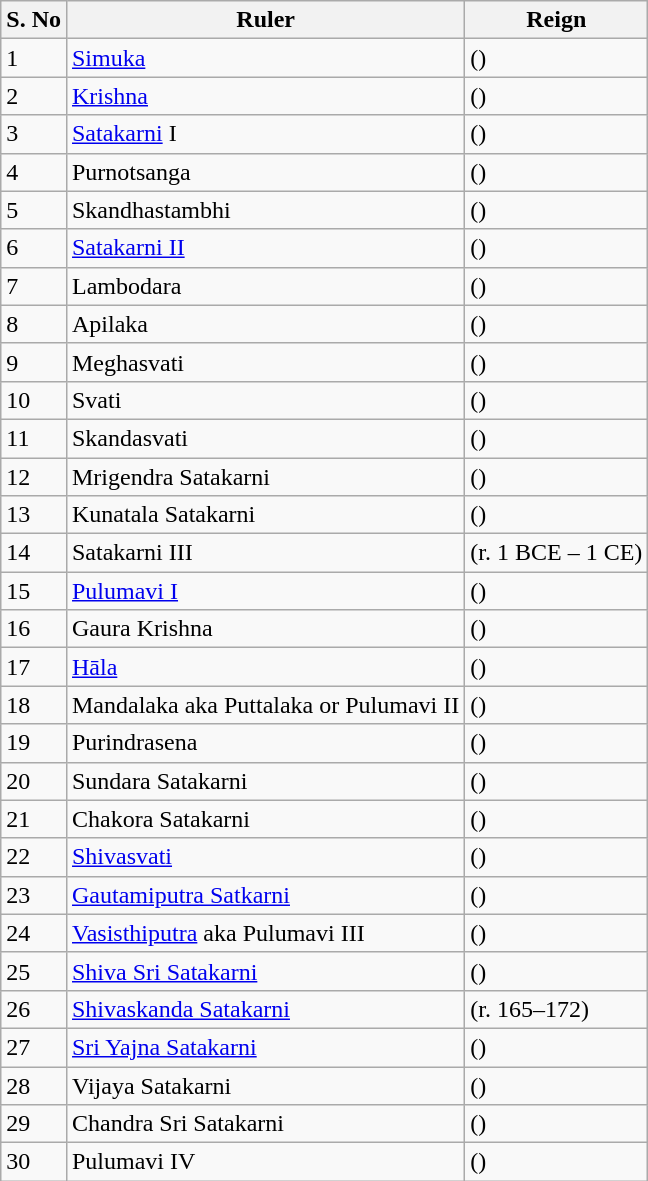<table class="wikitable">
<tr>
<th>S. No</th>
<th>Ruler</th>
<th>Reign</th>
</tr>
<tr>
<td>1</td>
<td><a href='#'>Simuka</a></td>
<td>()</td>
</tr>
<tr>
<td>2</td>
<td><a href='#'>Krishna</a></td>
<td>()</td>
</tr>
<tr>
<td>3</td>
<td><a href='#'>Satakarni</a> I</td>
<td>()</td>
</tr>
<tr>
<td>4</td>
<td>Purnotsanga</td>
<td>()</td>
</tr>
<tr>
<td>5</td>
<td>Skandhastambhi</td>
<td>()</td>
</tr>
<tr>
<td>6</td>
<td><a href='#'>Satakarni II</a></td>
<td>()</td>
</tr>
<tr>
<td>7</td>
<td>Lambodara</td>
<td>()</td>
</tr>
<tr>
<td>8</td>
<td>Apilaka</td>
<td>()</td>
</tr>
<tr>
<td>9</td>
<td>Meghasvati</td>
<td>()</td>
</tr>
<tr>
<td>10</td>
<td>Svati</td>
<td>()</td>
</tr>
<tr>
<td>11</td>
<td>Skandasvati</td>
<td>()</td>
</tr>
<tr>
<td>12</td>
<td>Mrigendra Satakarni</td>
<td>()</td>
</tr>
<tr>
<td>13</td>
<td>Kunatala Satakarni</td>
<td>()</td>
</tr>
<tr>
<td>14</td>
<td>Satakarni III</td>
<td>(r. 1 BCE – 1 CE)</td>
</tr>
<tr>
<td>15</td>
<td><a href='#'>Pulumavi I</a></td>
<td>()</td>
</tr>
<tr>
<td>16</td>
<td>Gaura Krishna</td>
<td>()</td>
</tr>
<tr>
<td>17</td>
<td><a href='#'>Hāla</a></td>
<td>()</td>
</tr>
<tr>
<td>18</td>
<td>Mandalaka aka Puttalaka or Pulumavi II</td>
<td>()</td>
</tr>
<tr>
<td>19</td>
<td>Purindrasena</td>
<td>()</td>
</tr>
<tr>
<td>20</td>
<td>Sundara Satakarni</td>
<td>()</td>
</tr>
<tr>
<td>21</td>
<td>Chakora Satakarni</td>
<td>()</td>
</tr>
<tr>
<td>22</td>
<td><a href='#'>Shivasvati</a></td>
<td>()</td>
</tr>
<tr>
<td>23</td>
<td><a href='#'>Gautamiputra Satkarni</a></td>
<td>()</td>
</tr>
<tr>
<td>24</td>
<td><a href='#'>Vasisthiputra</a> aka Pulumavi III</td>
<td>()</td>
</tr>
<tr>
<td>25</td>
<td><a href='#'>Shiva Sri Satakarni</a></td>
<td>()</td>
</tr>
<tr>
<td>26</td>
<td><a href='#'>Shivaskanda Satakarni</a></td>
<td>(r. 165–172)</td>
</tr>
<tr>
<td>27</td>
<td><a href='#'>Sri Yajna Satakarni</a></td>
<td>()</td>
</tr>
<tr>
<td>28</td>
<td>Vijaya Satakarni</td>
<td>()</td>
</tr>
<tr>
<td>29</td>
<td>Chandra Sri Satakarni</td>
<td>()</td>
</tr>
<tr>
<td>30</td>
<td>Pulumavi IV</td>
<td>()</td>
</tr>
</table>
